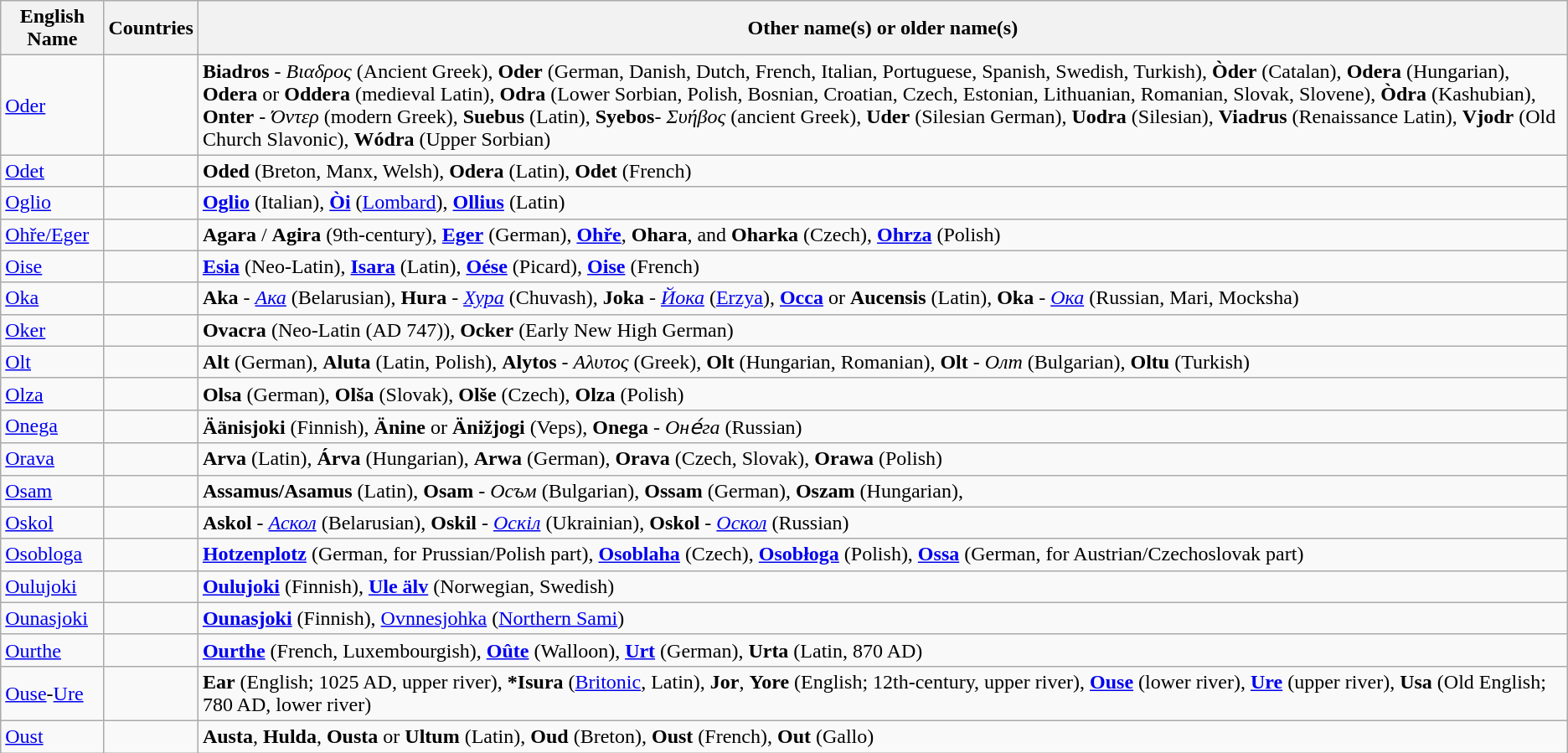<table class=wikitable>
<tr>
<th>English Name</th>
<th>Countries</th>
<th>Other name(s) or older name(s)</th>
</tr>
<tr>
<td><a href='#'>Oder</a></td>
<td>  </td>
<td><strong>Biadros</strong> - <em>Βιαδρος</em> (Ancient Greek), <strong>Oder</strong> (German, Danish, Dutch, French, Italian, Portuguese, Spanish, Swedish, Turkish), <strong>Òder</strong> (Catalan), <strong>Odera</strong> (Hungarian), <strong>Odera</strong> or <strong>Oddera</strong> (medieval Latin), <strong>Odra</strong> (Lower Sorbian, Polish, Bosnian, Croatian, Czech, Estonian, Lithuanian, Romanian, Slovak, Slovene), <strong>Òdra</strong> (Kashubian), <strong>Onter</strong> - <em>Όντερ</em> (modern Greek), <strong>Suebus</strong> (Latin), <strong>Syebos</strong>- <em>Συήβος</em> (ancient Greek), <strong>Uder</strong> (Silesian German), <strong>Uodra</strong> (Silesian), <strong>Viadrus</strong> (Renaissance Latin), <strong>Vjodr</strong> (Old Church Slavonic), <strong>Wódra</strong> (Upper Sorbian)</td>
</tr>
<tr>
<td><a href='#'>Odet</a></td>
<td></td>
<td><strong>Oded</strong> (Breton, Manx, Welsh), <strong>Odera</strong> (Latin), <strong>Odet</strong> (French)</td>
</tr>
<tr>
<td><a href='#'>Oglio</a></td>
<td></td>
<td><strong><a href='#'>Oglio</a></strong> (Italian), <strong><a href='#'>Òi</a></strong> (<a href='#'>Lombard</a>), <strong><a href='#'>Ollius</a></strong> (Latin)</td>
</tr>
<tr>
<td><a href='#'>Ohře/Eger</a></td>
<td> </td>
<td><strong>Agara</strong> / <strong>Agira</strong> (9th-century), <strong><a href='#'>Eger</a></strong> (German), <strong><a href='#'>Ohře</a></strong>, <strong>Ohara</strong>,  and <strong>Oharka</strong> (Czech), <strong><a href='#'>Ohrza</a></strong> (Polish)</td>
</tr>
<tr>
<td><a href='#'>Oise</a></td>
<td></td>
<td><strong><a href='#'>Esia</a></strong> (Neo-Latin), <strong><a href='#'>Isara</a></strong> (Latin), <strong><a href='#'>Oése</a></strong> (Picard), <strong><a href='#'>Oise</a></strong> (French)</td>
</tr>
<tr>
<td><a href='#'>Oka</a></td>
<td></td>
<td><strong>Aka</strong> - <em><a href='#'>Ака</a></em> (Belarusian), <strong>Hura</strong> - <em><a href='#'>Хура</a></em> (Chuvash), <strong>Joka</strong> - <em><a href='#'>Йока</a></em> (<a href='#'>Erzya</a>), <strong><a href='#'>Occa</a></strong> or <strong>Aucensis</strong> (Latin), <strong>Oka</strong> - <em><a href='#'>Ока</a></em> (Russian, Mari, Mocksha)</td>
</tr>
<tr>
<td><a href='#'>Oker</a></td>
<td></td>
<td><strong>Ovacra</strong> (Neo-Latin (AD 747)), <strong>Ocker</strong> (Early New High German)</td>
</tr>
<tr>
<td><a href='#'>Olt</a></td>
<td></td>
<td><strong>Alt</strong> (German), <strong>Aluta</strong> (Latin, Polish), <strong>Alytos</strong> - <em>Αλυτος</em> (Greek), <strong>Olt</strong> (Hungarian, Romanian), <strong>Olt</strong> - <em>Олт</em> (Bulgarian), <strong>Oltu</strong> (Turkish)</td>
</tr>
<tr>
<td><a href='#'>Olza</a></td>
<td> </td>
<td><strong>Olsa</strong> (German), <strong>Olša</strong> (Slovak), <strong>Olše</strong> (Czech), <strong>Olza</strong> (Polish)</td>
</tr>
<tr>
<td><a href='#'>Onega</a></td>
<td></td>
<td><strong>Äänisjoki</strong> (Finnish), <strong>Änine</strong> or <strong>Änižjogi</strong> (Veps), <strong>Onega</strong> - <em>Оне́га</em> (Russian)</td>
</tr>
<tr>
<td><a href='#'>Orava</a></td>
<td></td>
<td><strong>Arva</strong> (Latin), <strong>Árva</strong> (Hungarian), <strong>Arwa</strong> (German), <strong>Orava</strong> (Czech, Slovak), <strong>Orawa</strong> (Polish)</td>
</tr>
<tr>
<td><a href='#'>Osam</a></td>
<td></td>
<td><strong>Assamus/Asamus</strong> (Latin), <strong>Osam</strong> - <em>Осъм</em> (Bulgarian), <strong>Ossam</strong> (German), <strong>Oszam</strong> (Hungarian),</td>
</tr>
<tr>
<td><a href='#'>Oskol</a></td>
<td></td>
<td><strong>Askol</strong> - <em><a href='#'>Аскол</a></em> (Belarusian), <strong>Oskil</strong> - <em><a href='#'>Оскіл</a></em> (Ukrainian), <strong>Oskol</strong> - <em><a href='#'>Оскол</a></em> (Russian)</td>
</tr>
<tr>
<td><a href='#'>Osobloga</a></td>
<td> </td>
<td><strong><a href='#'>Hotzenplotz</a></strong> (German, for Prussian/Polish part), <strong><a href='#'>Osoblaha</a></strong> (Czech), <strong><a href='#'>Osobłoga</a></strong> (Polish), <strong><a href='#'>Ossa</a></strong> (German, for Austrian/Czechoslovak part)</td>
</tr>
<tr>
<td><a href='#'>Oulujoki</a></td>
<td></td>
<td><strong><a href='#'>Oulujoki</a></strong> (Finnish), <strong><a href='#'>Ule älv</a></strong> (Norwegian, Swedish)</td>
</tr>
<tr>
<td><a href='#'>Ounasjoki</a></td>
<td></td>
<td><strong><a href='#'>Ounasjoki</a></strong> (Finnish), <a href='#'>Ovnnesjohka</a> (<a href='#'>Northern Sami</a>)</td>
</tr>
<tr>
<td><a href='#'>Ourthe</a></td>
<td></td>
<td><strong><a href='#'>Ourthe</a></strong> (French, Luxembourgish), <strong><a href='#'>Oûte</a></strong> (Walloon), <strong><a href='#'>Urt</a></strong> (German), <strong>Urta</strong> (Latin, 870 AD)</td>
</tr>
<tr>
<td><a href='#'>Ouse</a>-<a href='#'>Ure</a></td>
<td></td>
<td><strong>Ear</strong> (English; 1025 AD, upper river), <strong>*Isura</strong> (<a href='#'>Britonic</a>, Latin), <strong>Jor</strong>, <strong>Yore</strong> (English; 12th-century, upper river), <strong><a href='#'>Ouse</a></strong> (lower river), <strong><a href='#'>Ure</a></strong> (upper river), <strong>Usa</strong> (Old English; 780 AD, lower river)</td>
</tr>
<tr>
<td><a href='#'>Oust</a></td>
<td></td>
<td><strong>Austa</strong>, <strong>Hulda</strong>, <strong>Ousta</strong> or <strong>Ultum</strong> (Latin), <strong>Oud</strong> (Breton), <strong>Oust</strong> (French), <strong>Out</strong> (Gallo)</td>
</tr>
</table>
